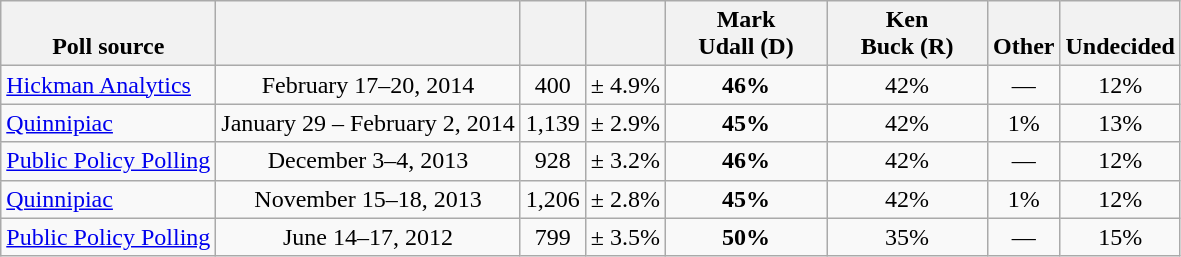<table class="wikitable" style="text-align:center">
<tr valign= bottom>
<th>Poll source</th>
<th></th>
<th></th>
<th></th>
<th style="width:100px;">Mark<br>Udall (D)</th>
<th style="width:100px;">Ken<br>Buck (R)</th>
<th>Other</th>
<th>Undecided</th>
</tr>
<tr>
<td align=left><a href='#'>Hickman Analytics</a></td>
<td>February 17–20, 2014</td>
<td>400</td>
<td>± 4.9%</td>
<td><strong>46%</strong></td>
<td>42%</td>
<td>—</td>
<td>12%</td>
</tr>
<tr>
<td align=left><a href='#'>Quinnipiac</a></td>
<td>January 29 – February 2, 2014</td>
<td>1,139</td>
<td>± 2.9%</td>
<td><strong>45%</strong></td>
<td>42%</td>
<td>1%</td>
<td>13%</td>
</tr>
<tr>
<td align=left><a href='#'>Public Policy Polling</a></td>
<td>December 3–4, 2013</td>
<td>928</td>
<td>± 3.2%</td>
<td><strong>46%</strong></td>
<td>42%</td>
<td>—</td>
<td>12%</td>
</tr>
<tr>
<td align=left><a href='#'>Quinnipiac</a></td>
<td>November 15–18, 2013</td>
<td>1,206</td>
<td>± 2.8%</td>
<td><strong>45%</strong></td>
<td>42%</td>
<td>1%</td>
<td>12%</td>
</tr>
<tr>
<td align=left><a href='#'>Public Policy Polling</a></td>
<td>June 14–17, 2012</td>
<td>799</td>
<td>± 3.5%</td>
<td><strong>50%</strong></td>
<td>35%</td>
<td>—</td>
<td>15%</td>
</tr>
</table>
